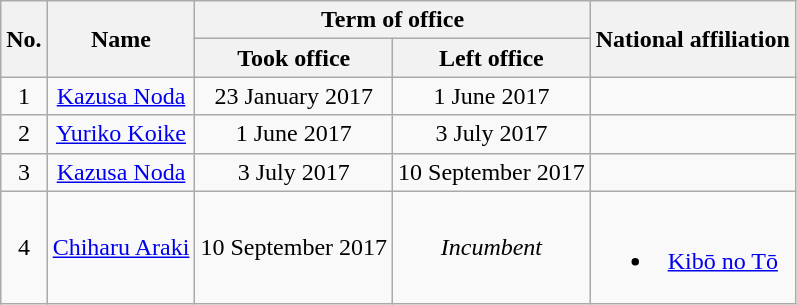<table class="wikitable"  style="text-align:center">
<tr>
<th rowspan=2>No.</th>
<th rowspan=2>Name</th>
<th colspan=2>Term of office</th>
<th rowspan=2>National affiliation</th>
</tr>
<tr>
<th>Took office</th>
<th>Left office</th>
</tr>
<tr>
<td>1</td>
<td><a href='#'>Kazusa Noda</a></td>
<td>23 January 2017</td>
<td>1 June 2017</td>
<td></td>
</tr>
<tr>
<td>2</td>
<td><a href='#'>Yuriko Koike</a></td>
<td>1 June 2017</td>
<td>3 July 2017</td>
<td></td>
</tr>
<tr>
<td>3</td>
<td><a href='#'>Kazusa Noda</a></td>
<td>3 July 2017</td>
<td>10 September 2017</td>
<td></td>
</tr>
<tr>
<td>4</td>
<td><a href='#'>Chiharu Araki</a></td>
<td>10 September 2017</td>
<td><em>Incumbent</em></td>
<td><br><ul><li><a href='#'>Kibō no Tō</a> </li></ul></td>
</tr>
</table>
